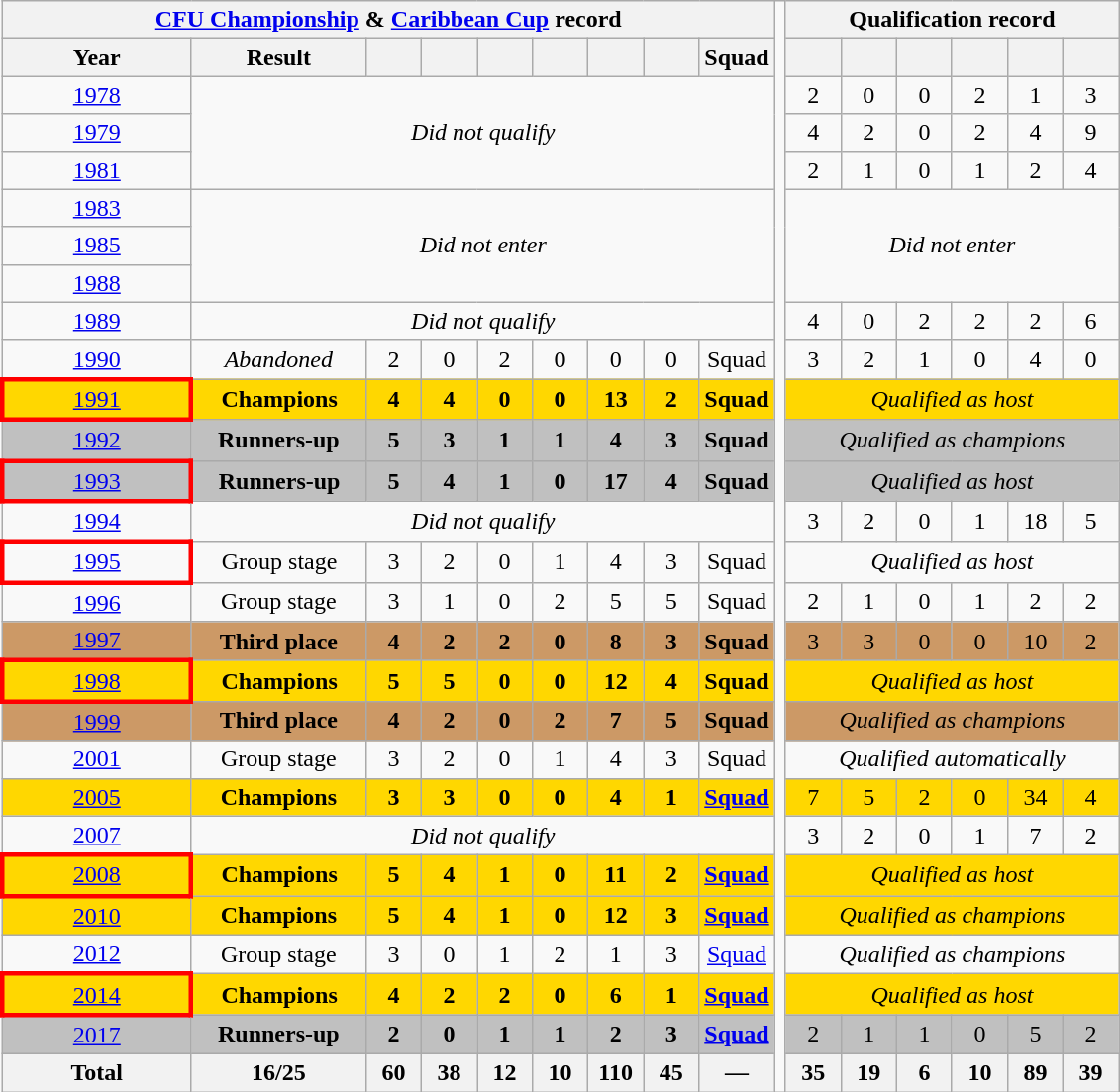<table class="wikitable" style="text-align: center;">
<tr>
<th colspan=9><a href='#'>CFU Championship</a> & <a href='#'>Caribbean Cup</a> record</th>
<td rowspan=28></td>
<th colspan=7>Qualification record</th>
</tr>
<tr>
<th style="width:120px;">Year</th>
<th style="width:110px;">Result</th>
<th style="width:30px;"></th>
<th style="width:30px;"></th>
<th style="width:30px;"></th>
<th style="width:30px;"></th>
<th style="width:30px;"></th>
<th style="width:30px;"></th>
<th>Squad</th>
<th style="width:30px;"></th>
<th style="width:30px;"></th>
<th style="width:30px;"></th>
<th style="width:30px;"></th>
<th style="width:30px;"></th>
<th style="width:30px;"></th>
</tr>
<tr>
<td> <a href='#'>1978</a></td>
<td colspan=8 rowspan=3><em>Did not qualify</em></td>
<td>2</td>
<td>0</td>
<td>0</td>
<td>2</td>
<td>1</td>
<td>3</td>
</tr>
<tr>
<td> <a href='#'>1979</a></td>
<td>4</td>
<td>2</td>
<td>0</td>
<td>2</td>
<td>4</td>
<td>9</td>
</tr>
<tr>
<td> <a href='#'>1981</a></td>
<td>2</td>
<td>1</td>
<td>0</td>
<td>1</td>
<td>2</td>
<td>4</td>
</tr>
<tr>
<td> <a href='#'>1983</a></td>
<td colspan=8 rowspan=3><em>Did not enter</em></td>
<td colspan=6 rowspan=3><em>Did not enter</em></td>
</tr>
<tr>
<td> <a href='#'>1985</a></td>
</tr>
<tr>
<td> <a href='#'>1988</a></td>
</tr>
<tr>
<td> <a href='#'>1989</a></td>
<td colspan=8><em>Did not qualify</em></td>
<td>4</td>
<td>0</td>
<td>2</td>
<td>2</td>
<td>2</td>
<td>6</td>
</tr>
<tr>
<td> <a href='#'>1990</a></td>
<td><em>Abandoned</em></td>
<td>2</td>
<td>0</td>
<td>2</td>
<td>0</td>
<td>0</td>
<td>0</td>
<td>Squad</td>
<td>3</td>
<td>2</td>
<td>1</td>
<td>0</td>
<td>4</td>
<td>0</td>
</tr>
<tr style="background:Gold;">
<td style="border: 3px solid red"> <a href='#'>1991</a></td>
<td><strong>Champions</strong></td>
<td><strong>4</strong></td>
<td><strong>4</strong></td>
<td><strong>0</strong></td>
<td><strong>0</strong></td>
<td><strong>13</strong></td>
<td><strong>2</strong></td>
<td><strong>Squad</strong></td>
<td colspan=6><em>Qualified as host</em></td>
</tr>
<tr style="background:Silver;">
<td> <a href='#'>1992</a></td>
<td><strong>Runners-up</strong></td>
<td><strong>5</strong></td>
<td><strong>3</strong></td>
<td><strong>1</strong></td>
<td><strong>1</strong></td>
<td><strong>4</strong></td>
<td><strong>3</strong></td>
<td><strong>Squad</strong></td>
<td colspan=6><em>Qualified as champions</em></td>
</tr>
<tr style="background:Silver;">
<td style="border: 3px solid red"> <a href='#'>1993</a></td>
<td><strong>Runners-up</strong></td>
<td><strong>5</strong></td>
<td><strong>4</strong></td>
<td><strong>1</strong></td>
<td><strong>0</strong></td>
<td><strong>17</strong></td>
<td><strong>4</strong></td>
<td><strong>Squad</strong></td>
<td colspan=6><em>Qualified as host</em></td>
</tr>
<tr>
<td> <a href='#'>1994</a></td>
<td colspan=8><em>Did not qualify</em></td>
<td>3</td>
<td>2</td>
<td>0</td>
<td>1</td>
<td>18</td>
<td>5</td>
</tr>
<tr>
<td style="border: 3px solid red">  <a href='#'>1995</a></td>
<td>Group stage</td>
<td>3</td>
<td>2</td>
<td>0</td>
<td>1</td>
<td>4</td>
<td>3</td>
<td>Squad</td>
<td colspan=6><em>Qualified as host</em></td>
</tr>
<tr>
<td> <a href='#'>1996</a></td>
<td>Group stage</td>
<td>3</td>
<td>1</td>
<td>0</td>
<td>2</td>
<td>5</td>
<td>5</td>
<td>Squad</td>
<td>2</td>
<td>1</td>
<td>0</td>
<td>1</td>
<td>2</td>
<td>2</td>
</tr>
<tr style="background:#c96;">
<td>  <a href='#'>1997</a></td>
<td><strong>Third place</strong></td>
<td><strong>4</strong></td>
<td><strong>2</strong></td>
<td><strong>2</strong></td>
<td><strong>0</strong></td>
<td><strong>8</strong></td>
<td><strong>3</strong></td>
<td><strong>Squad</strong></td>
<td>3</td>
<td>3</td>
<td>0</td>
<td>0</td>
<td>10</td>
<td>2</td>
</tr>
<tr style="background:Gold;">
<td style="border: 3px solid red">  <a href='#'>1998</a></td>
<td><strong>Champions</strong></td>
<td><strong>5</strong></td>
<td><strong>5</strong></td>
<td><strong>0</strong></td>
<td><strong>0</strong></td>
<td><strong>12</strong></td>
<td><strong>4</strong></td>
<td><strong>Squad</strong></td>
<td colspan=6><em>Qualified as host</em></td>
</tr>
<tr style="background:#c96;">
<td> <a href='#'>1999</a></td>
<td><strong>Third place</strong></td>
<td><strong>4</strong></td>
<td><strong>2</strong></td>
<td><strong>0</strong></td>
<td><strong>2</strong></td>
<td><strong>7</strong></td>
<td><strong>5</strong></td>
<td><strong>Squad</strong></td>
<td colspan=6><em>Qualified as champions</em></td>
</tr>
<tr>
<td> <a href='#'>2001</a></td>
<td>Group stage</td>
<td>3</td>
<td>2</td>
<td>0</td>
<td>1</td>
<td>4</td>
<td>3</td>
<td>Squad</td>
<td colspan=6><em>Qualified automatically</em></td>
</tr>
<tr style="background:Gold;">
<td> <a href='#'>2005</a></td>
<td><strong>Champions</strong></td>
<td><strong>3</strong></td>
<td><strong>3</strong></td>
<td><strong>0</strong></td>
<td><strong>0</strong></td>
<td><strong>4</strong></td>
<td><strong>1</strong></td>
<td><strong><a href='#'>Squad</a></strong></td>
<td>7</td>
<td>5</td>
<td>2</td>
<td>0</td>
<td>34</td>
<td>4</td>
</tr>
<tr>
<td> <a href='#'>2007</a></td>
<td colspan=8><em>Did not qualify</em></td>
<td>3</td>
<td>2</td>
<td>0</td>
<td>1</td>
<td>7</td>
<td>2</td>
</tr>
<tr style="background:Gold;">
<td style="border: 3px solid red"> <a href='#'>2008</a></td>
<td><strong>Champions</strong></td>
<td><strong>5</strong></td>
<td><strong>4</strong></td>
<td><strong>1</strong></td>
<td><strong>0</strong></td>
<td><strong>11</strong></td>
<td><strong>2</strong></td>
<td><strong><a href='#'>Squad</a></strong></td>
<td colspan=7><em>Qualified as host</em></td>
</tr>
<tr style="background:Gold;">
<td> <a href='#'>2010</a></td>
<td><strong>Champions</strong></td>
<td><strong>5</strong></td>
<td><strong>4</strong></td>
<td><strong>1</strong></td>
<td><strong>0</strong></td>
<td><strong>12</strong></td>
<td><strong>3</strong></td>
<td><strong><a href='#'>Squad</a></strong></td>
<td colspan=6><em>Qualified as champions</em></td>
</tr>
<tr>
<td> <a href='#'>2012</a></td>
<td>Group stage</td>
<td>3</td>
<td>0</td>
<td>1</td>
<td>2</td>
<td>1</td>
<td>3</td>
<td><a href='#'>Squad</a></td>
<td colspan=6><em>Qualified as champions</em></td>
</tr>
<tr style="background:Gold;">
<td style="border: 3px solid red"> <a href='#'>2014</a></td>
<td><strong>Champions</strong></td>
<td><strong>4</strong></td>
<td><strong>2</strong></td>
<td><strong>2</strong></td>
<td><strong>0</strong></td>
<td><strong>6</strong></td>
<td><strong>1</strong></td>
<td><strong><a href='#'>Squad</a></strong></td>
<td colspan=6><em>Qualified as host</em></td>
</tr>
<tr style="background:Silver;">
<td> <a href='#'>2017</a></td>
<td><strong>Runners-up</strong></td>
<td><strong>2</strong></td>
<td><strong>0</strong></td>
<td><strong>1</strong></td>
<td><strong>1</strong></td>
<td><strong>2</strong></td>
<td><strong>3</strong></td>
<td><strong><a href='#'>Squad</a></strong></td>
<td>2</td>
<td>1</td>
<td>1</td>
<td>0</td>
<td>5</td>
<td>2</td>
</tr>
<tr class="sortbottom">
<th>Total</th>
<th>16/25</th>
<th>60</th>
<th>38</th>
<th>12</th>
<th>10</th>
<th>110</th>
<th>45</th>
<th>—</th>
<th>35</th>
<th>19</th>
<th>6</th>
<th>10</th>
<th>89</th>
<th>39</th>
</tr>
</table>
